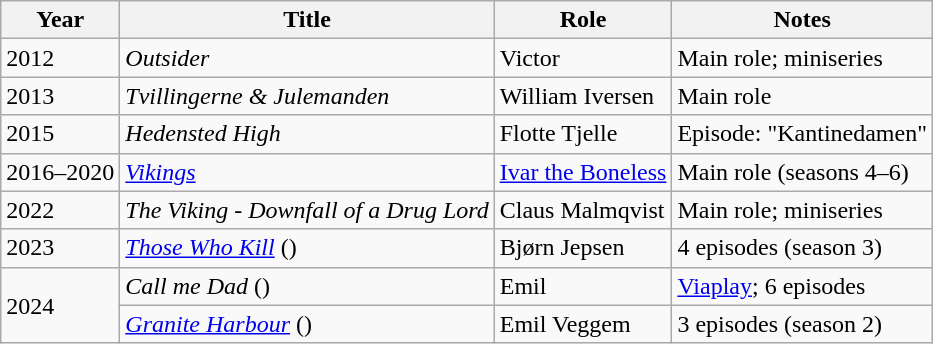<table class="wikitable">
<tr>
<th>Year</th>
<th>Title</th>
<th>Role</th>
<th>Notes</th>
</tr>
<tr>
<td>2012</td>
<td><em>Outsider</em></td>
<td>Victor</td>
<td>Main role; miniseries</td>
</tr>
<tr>
<td>2013</td>
<td><em>Tvillingerne & Julemanden</em></td>
<td>William Iversen</td>
<td>Main role</td>
</tr>
<tr>
<td>2015</td>
<td><em>Hedensted High</em></td>
<td>Flotte Tjelle</td>
<td>Episode: "Kantinedamen"</td>
</tr>
<tr>
<td>2016–2020</td>
<td><em><a href='#'>Vikings</a></em></td>
<td><a href='#'>Ivar the Boneless</a></td>
<td>Main role (seasons 4–6)</td>
</tr>
<tr>
<td>2022</td>
<td><em>The Viking - Downfall of a Drug Lord</em></td>
<td>Claus Malmqvist</td>
<td>Main role; miniseries</td>
</tr>
<tr>
<td>2023</td>
<td><em><a href='#'>Those Who Kill</a></em> ()</td>
<td>Bjørn Jepsen</td>
<td>4 episodes (season 3)</td>
</tr>
<tr>
<td rowspan="2">2024</td>
<td><em>Call me Dad</em> ()</td>
<td>Emil</td>
<td><a href='#'>Viaplay</a>; 6 episodes</td>
</tr>
<tr>
<td><em><a href='#'>Granite Harbour</a></em> ()</td>
<td>Emil Veggem</td>
<td>3 episodes (season 2)</td>
</tr>
</table>
